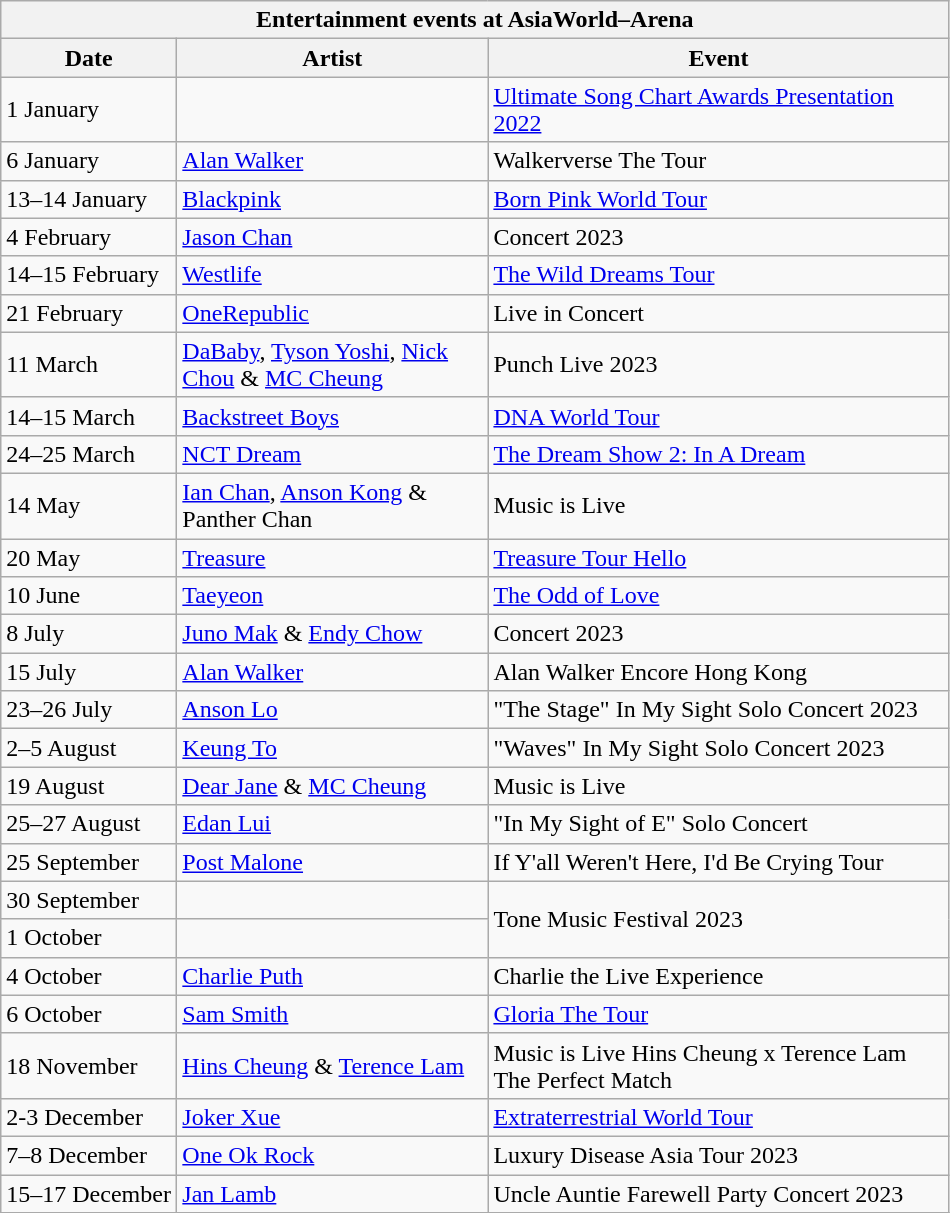<table class="wikitable">
<tr>
<th colspan="4">Entertainment events at AsiaWorld–Arena</th>
</tr>
<tr>
<th width=110>Date</th>
<th width=200>Artist</th>
<th width=300>Event</th>
</tr>
<tr>
<td>1 January</td>
<td></td>
<td><a href='#'>Ultimate Song Chart Awards Presentation 2022</a></td>
</tr>
<tr>
<td>6 January</td>
<td><a href='#'>Alan Walker</a></td>
<td>Walkerverse The Tour</td>
</tr>
<tr>
<td>13–14 January</td>
<td><a href='#'>Blackpink</a></td>
<td><a href='#'>Born Pink World Tour</a></td>
</tr>
<tr>
<td>4 February</td>
<td><a href='#'>Jason Chan</a></td>
<td>Concert 2023</td>
</tr>
<tr>
<td>14–15 February</td>
<td><a href='#'>Westlife</a></td>
<td><a href='#'>The Wild Dreams Tour</a></td>
</tr>
<tr>
<td>21 February</td>
<td><a href='#'>OneRepublic</a></td>
<td>Live in Concert</td>
</tr>
<tr>
<td>11 March</td>
<td><a href='#'>DaBaby</a>, <a href='#'>Tyson Yoshi</a>, <a href='#'>Nick Chou</a> & <a href='#'>MC Cheung</a></td>
<td>Punch Live 2023 </td>
</tr>
<tr>
<td>14–15 March</td>
<td><a href='#'>Backstreet Boys</a></td>
<td><a href='#'>DNA World Tour</a></td>
</tr>
<tr>
<td>24–25 March</td>
<td><a href='#'>NCT Dream</a></td>
<td><a href='#'>The Dream Show 2: In A Dream</a></td>
</tr>
<tr>
<td>14 May</td>
<td><a href='#'>Ian Chan</a>, <a href='#'>Anson Kong</a> & Panther Chan</td>
<td>Music is Live</td>
</tr>
<tr>
<td>20 May</td>
<td rowspan="1"><a href='#'>Treasure</a></td>
<td rowspan="1"><a href='#'>Treasure Tour Hello</a></td>
</tr>
<tr>
<td>10 June</td>
<td rowspan="1"><a href='#'>Taeyeon</a></td>
<td rowspan="1"><a href='#'>The Odd of Love</a></td>
</tr>
<tr>
<td>8 July</td>
<td><a href='#'>Juno Mak</a> & <a href='#'>Endy Chow</a></td>
<td>Concert 2023</td>
</tr>
<tr>
<td>15 July</td>
<td><a href='#'>Alan Walker</a></td>
<td>Alan Walker Encore Hong Kong</td>
</tr>
<tr>
<td>23–26 July</td>
<td><a href='#'>Anson Lo</a></td>
<td>"The Stage" In My Sight Solo Concert 2023</td>
</tr>
<tr>
<td>2–5 August</td>
<td><a href='#'>Keung To</a></td>
<td>"Waves" In My Sight Solo Concert 2023</td>
</tr>
<tr>
<td>19 August</td>
<td><a href='#'>Dear Jane</a> & <a href='#'>MC Cheung</a></td>
<td>Music is Live</td>
</tr>
<tr>
<td>25–27 August</td>
<td><a href='#'>Edan Lui</a></td>
<td>"In My Sight of E" Solo Concert</td>
</tr>
<tr>
<td>25 September</td>
<td><a href='#'>Post Malone</a></td>
<td>If Y'all Weren't Here, I'd Be Crying Tour</td>
</tr>
<tr>
<td>30 September</td>
<td></td>
<td rowspan="2">Tone Music Festival 2023</td>
</tr>
<tr>
<td>1 October</td>
<td></td>
</tr>
<tr>
<td>4 October</td>
<td><a href='#'>Charlie Puth</a></td>
<td>Charlie the Live Experience</td>
</tr>
<tr>
<td>6 October</td>
<td><a href='#'>Sam Smith</a></td>
<td><a href='#'>Gloria The Tour</a></td>
</tr>
<tr>
<td>18 November</td>
<td><a href='#'>Hins Cheung</a> & <a href='#'>Terence Lam</a></td>
<td>Music is Live Hins Cheung x Terence Lam The Perfect Match</td>
</tr>
<tr>
<td>2-3 December</td>
<td><a href='#'>Joker Xue</a></td>
<td><a href='#'>Extraterrestrial World Tour</a></td>
</tr>
<tr>
<td>7–8 December</td>
<td><a href='#'>One Ok Rock</a></td>
<td>Luxury Disease Asia Tour 2023</td>
</tr>
<tr>
<td>15–17 December</td>
<td><a href='#'>Jan Lamb</a></td>
<td>Uncle Auntie Farewell Party Concert 2023</td>
</tr>
<tr>
</tr>
</table>
